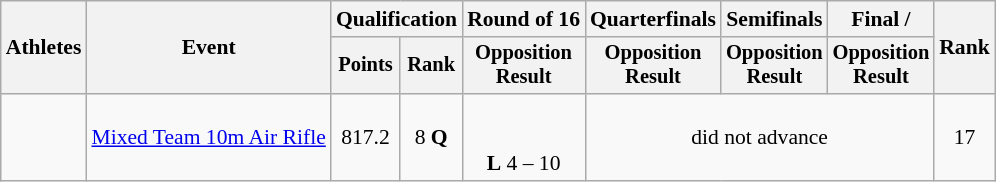<table class="wikitable" style="font-size:90%;">
<tr>
<th rowspan=2>Athletes</th>
<th rowspan=2>Event</th>
<th colspan=2>Qualification</th>
<th>Round of 16</th>
<th>Quarterfinals</th>
<th>Semifinals</th>
<th>Final / </th>
<th rowspan=2>Rank</th>
</tr>
<tr style="font-size:95%">
<th>Points</th>
<th>Rank</th>
<th>Opposition<br>Result</th>
<th>Opposition<br>Result</th>
<th>Opposition<br>Result</th>
<th>Opposition<br>Result</th>
</tr>
<tr align=center>
<td align=left><br></td>
<td align=left><a href='#'>Mixed Team 10m Air Rifle</a></td>
<td>817.2</td>
<td>8 <strong>Q</strong></td>
<td><br><br><strong>L</strong> 4 – 10</td>
<td colspan=3>did not advance</td>
<td>17</td>
</tr>
</table>
